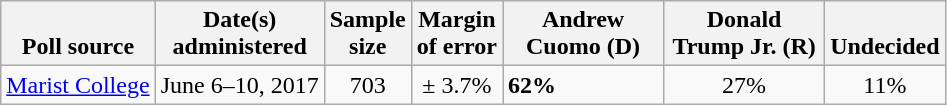<table class="wikitable">
<tr valign=bottom>
<th>Poll source</th>
<th>Date(s)<br>administered</th>
<th>Sample<br>size</th>
<th>Margin<br>of error</th>
<th style="width:100px;">Andrew<br>Cuomo (D)</th>
<th style="width:100px;">Donald<br>Trump Jr. (R)</th>
<th>Undecided</th>
</tr>
<tr>
<td><a href='#'>Marist College</a></td>
<td align=center>June 6–10, 2017</td>
<td align=center>703</td>
<td align=center>± 3.7%</td>
<td><strong>62%</strong></td>
<td align=center>27%</td>
<td align=center>11%</td>
</tr>
</table>
